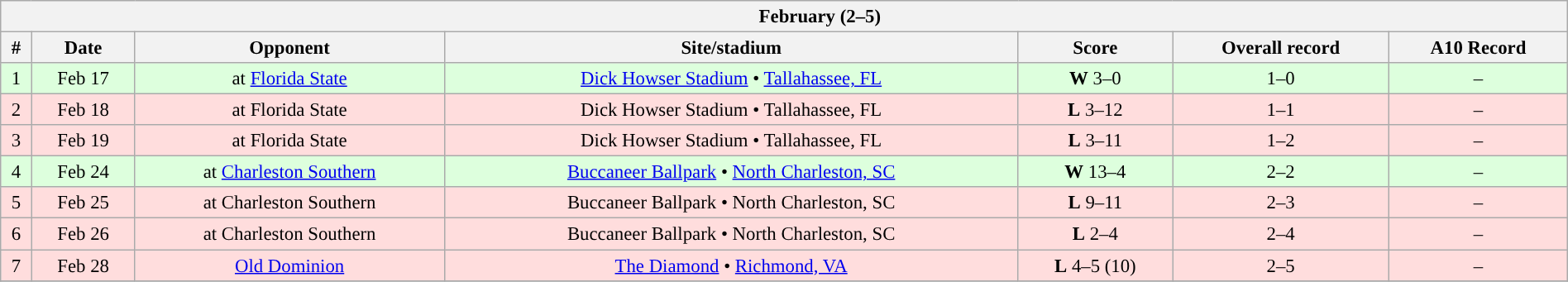<table class="wikitable collapsible collapsed" style="margin:auto; width:100%; text-align:center; font-size:95%">
<tr>
<th colspan=12 style="padding-left:4em;">February (2–5)</th>
</tr>
<tr>
<th>#</th>
<th>Date</th>
<th>Opponent</th>
<th>Site/stadium</th>
<th>Score</th>
<th>Overall record</th>
<th>A10 Record</th>
</tr>
<tr bgcolor="#ddffdd">
<td>1</td>
<td>Feb 17</td>
<td>at <a href='#'>Florida State</a></td>
<td><a href='#'>Dick Howser Stadium</a> • <a href='#'>Tallahassee, FL</a></td>
<td><strong>W</strong> 3–0</td>
<td>1–0</td>
<td>– </td>
</tr>
<tr bgcolor="#ffdddd">
<td>2</td>
<td>Feb 18</td>
<td>at Florida State</td>
<td>Dick Howser Stadium • Tallahassee, FL</td>
<td><strong>L</strong> 3–12</td>
<td>1–1</td>
<td>– </td>
</tr>
<tr bgcolor="#ffdddd">
<td>3</td>
<td>Feb 19</td>
<td>at Florida State</td>
<td>Dick Howser Stadium • Tallahassee, FL</td>
<td><strong>L</strong> 3–11</td>
<td>1–2</td>
<td>– </td>
</tr>
<tr bgcolor="#ddffdd">
<td>4</td>
<td>Feb 24</td>
<td>at <a href='#'>Charleston Southern</a></td>
<td><a href='#'>Buccaneer Ballpark</a> • <a href='#'>North Charleston, SC</a></td>
<td><strong>W</strong> 13–4</td>
<td>2–2</td>
<td>– </td>
</tr>
<tr bgcolor="#ffdddd">
<td>5</td>
<td>Feb 25</td>
<td>at Charleston Southern</td>
<td>Buccaneer Ballpark • North Charleston, SC</td>
<td><strong>L</strong> 9–11</td>
<td>2–3</td>
<td>– </td>
</tr>
<tr bgcolor="#ffdddd">
<td>6</td>
<td>Feb 26</td>
<td>at Charleston Southern</td>
<td>Buccaneer Ballpark • North Charleston, SC</td>
<td><strong>L</strong> 2–4</td>
<td>2–4</td>
<td>– </td>
</tr>
<tr bgcolor="#ffdddd">
<td>7</td>
<td>Feb 28</td>
<td><a href='#'>Old Dominion</a><br></td>
<td><a href='#'>The Diamond</a> • <a href='#'>Richmond, VA</a></td>
<td><strong>L</strong> 4–5 (10)</td>
<td>2–5</td>
<td>– </td>
</tr>
<tr>
</tr>
</table>
